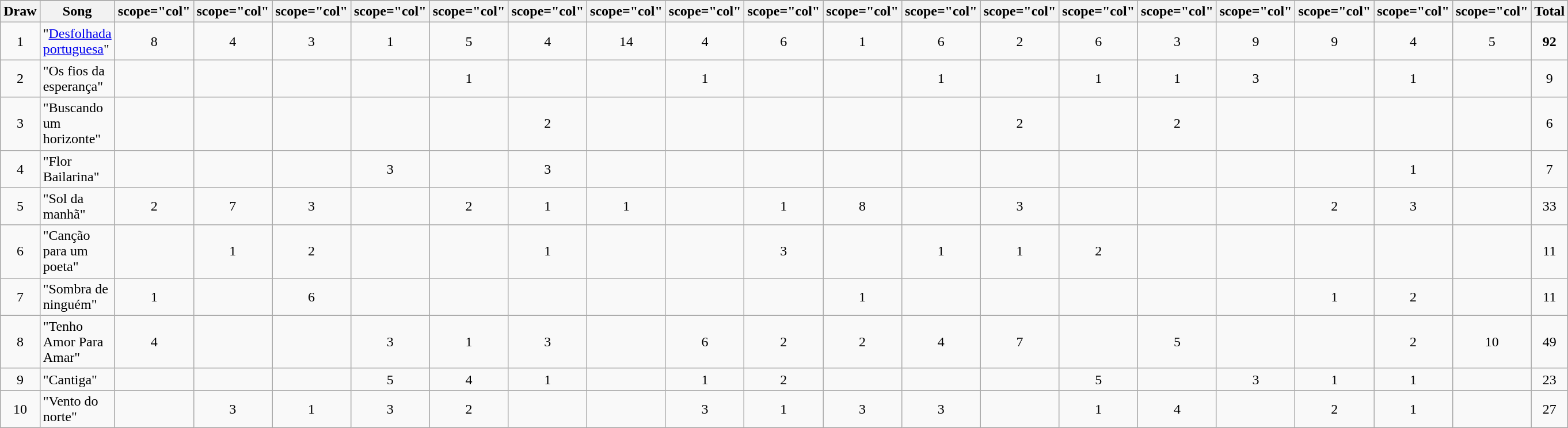<table class="wikitable plainrowheaders" style="margin: 1em auto 1em auto; text-align:center;">
<tr>
</tr>
<tr>
<th scope="col">Draw</th>
<th scope="col">Song</th>
<th>scope="col" </th>
<th>scope="col" </th>
<th>scope="col" </th>
<th>scope="col" </th>
<th>scope="col" </th>
<th>scope="col" </th>
<th>scope="col" </th>
<th>scope="col" </th>
<th>scope="col" </th>
<th>scope="col" </th>
<th>scope="col" </th>
<th>scope="col" </th>
<th>scope="col" </th>
<th>scope="col" </th>
<th>scope="col" </th>
<th>scope="col" </th>
<th>scope="col" </th>
<th>scope="col" </th>
<th scope="col">Total</th>
</tr>
<tr>
<td>1</td>
<td align="left">"<a href='#'>Desfolhada portuguesa</a>"</td>
<td>8</td>
<td>4</td>
<td>3</td>
<td>1</td>
<td>5</td>
<td>4</td>
<td>14</td>
<td>4</td>
<td>6</td>
<td>1</td>
<td>6</td>
<td>2</td>
<td>6</td>
<td>3</td>
<td>9</td>
<td>9</td>
<td>4</td>
<td>5</td>
<td><strong>92</strong></td>
</tr>
<tr>
<td>2</td>
<td align="left">"Os fios da esperança"</td>
<td></td>
<td></td>
<td></td>
<td></td>
<td>1</td>
<td></td>
<td></td>
<td>1</td>
<td></td>
<td></td>
<td>1</td>
<td></td>
<td>1</td>
<td>1</td>
<td>3</td>
<td></td>
<td>1</td>
<td></td>
<td>9</td>
</tr>
<tr>
<td>3</td>
<td align="left">"Buscando um horizonte"</td>
<td></td>
<td></td>
<td></td>
<td></td>
<td></td>
<td>2</td>
<td></td>
<td></td>
<td></td>
<td></td>
<td></td>
<td>2</td>
<td></td>
<td>2</td>
<td></td>
<td></td>
<td></td>
<td></td>
<td>6</td>
</tr>
<tr>
<td>4</td>
<td align="left">"Flor Bailarina"</td>
<td></td>
<td></td>
<td></td>
<td>3</td>
<td></td>
<td>3</td>
<td></td>
<td></td>
<td></td>
<td></td>
<td></td>
<td></td>
<td></td>
<td></td>
<td></td>
<td></td>
<td>1</td>
<td></td>
<td>7</td>
</tr>
<tr>
<td>5</td>
<td align="left">"Sol da manhã"</td>
<td>2</td>
<td>7</td>
<td>3</td>
<td></td>
<td>2</td>
<td>1</td>
<td>1</td>
<td></td>
<td>1</td>
<td>8</td>
<td></td>
<td>3</td>
<td></td>
<td></td>
<td></td>
<td>2</td>
<td>3</td>
<td></td>
<td>33</td>
</tr>
<tr>
<td>6</td>
<td align="left">"Canção para um poeta"</td>
<td></td>
<td>1</td>
<td>2</td>
<td></td>
<td></td>
<td>1</td>
<td></td>
<td></td>
<td>3</td>
<td></td>
<td>1</td>
<td>1</td>
<td>2</td>
<td></td>
<td></td>
<td></td>
<td></td>
<td></td>
<td>11</td>
</tr>
<tr>
<td>7</td>
<td align="left">"Sombra de ninguém"</td>
<td>1</td>
<td></td>
<td>6</td>
<td></td>
<td></td>
<td></td>
<td></td>
<td></td>
<td></td>
<td>1</td>
<td></td>
<td></td>
<td></td>
<td></td>
<td></td>
<td>1</td>
<td>2</td>
<td></td>
<td>11</td>
</tr>
<tr>
<td>8</td>
<td align="left">"Tenho Amor Para Amar"</td>
<td>4</td>
<td></td>
<td></td>
<td>3</td>
<td>1</td>
<td>3</td>
<td></td>
<td>6</td>
<td>2</td>
<td>2</td>
<td>4</td>
<td>7</td>
<td></td>
<td>5</td>
<td></td>
<td></td>
<td>2</td>
<td>10</td>
<td>49</td>
</tr>
<tr>
<td>9</td>
<td align="left">"Cantiga"</td>
<td></td>
<td></td>
<td></td>
<td>5</td>
<td>4</td>
<td>1</td>
<td></td>
<td>1</td>
<td>2</td>
<td></td>
<td></td>
<td></td>
<td>5</td>
<td></td>
<td>3</td>
<td>1</td>
<td>1</td>
<td></td>
<td>23</td>
</tr>
<tr>
<td>10</td>
<td align="left">"Vento do norte"</td>
<td></td>
<td>3</td>
<td>1</td>
<td>3</td>
<td>2</td>
<td></td>
<td></td>
<td>3</td>
<td>1</td>
<td>3</td>
<td>3</td>
<td></td>
<td>1</td>
<td>4</td>
<td></td>
<td>2</td>
<td>1</td>
<td></td>
<td>27</td>
</tr>
</table>
